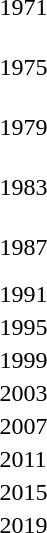<table>
<tr>
<td>1971</td>
<td></td>
<td></td>
<td><br><br></td>
</tr>
<tr>
<td>1975</td>
<td></td>
<td></td>
<td><br><br></td>
</tr>
<tr>
<td>1979</td>
<td></td>
<td></td>
<td><br><br></td>
</tr>
<tr>
<td>1983</td>
<td></td>
<td></td>
<td><br><br></td>
</tr>
<tr>
<td>1987</td>
<td></td>
<td></td>
<td><br><br></td>
</tr>
<tr>
<td>1991</td>
<td></td>
<td></td>
<td><br></td>
</tr>
<tr>
<td>1995</td>
<td></td>
<td></td>
<td><br></td>
</tr>
<tr>
<td>1999</td>
<td></td>
<td></td>
<td><br></td>
</tr>
<tr>
<td>2003</td>
<td></td>
<td></td>
<td><br></td>
</tr>
<tr>
<td>2007</td>
<td></td>
<td></td>
<td><br></td>
</tr>
<tr>
<td rowspan=2>2011<br></td>
<td rowspan=2></td>
<td rowspan=2></td>
<td></td>
</tr>
<tr>
<td></td>
</tr>
<tr>
<td rowspan=2>2015<br></td>
<td rowspan=2></td>
<td rowspan=2></td>
<td></td>
</tr>
<tr>
<td></td>
</tr>
<tr>
<td rowspan=2>2019<br></td>
<td rowspan=2></td>
<td rowspan=2></td>
<td></td>
</tr>
<tr>
<td></td>
</tr>
</table>
